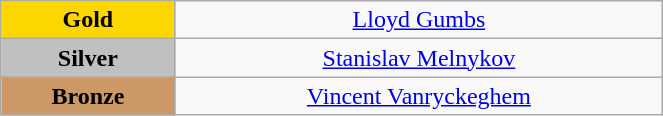<table class="wikitable" style="text-align:center; " width="35%">
<tr>
<td bgcolor="gold"><strong>Gold</strong></td>
<td><a href='#'>Lloyd Gumbs</a><br>  <small><em></em></small></td>
</tr>
<tr>
<td bgcolor="silver"><strong>Silver</strong></td>
<td><a href='#'>Stanislav Melnykov</a><br>  <small><em></em></small></td>
</tr>
<tr>
<td bgcolor="CC9966"><strong>Bronze</strong></td>
<td><a href='#'>Vincent Vanryckeghem</a><br>  <small><em></em></small></td>
</tr>
</table>
